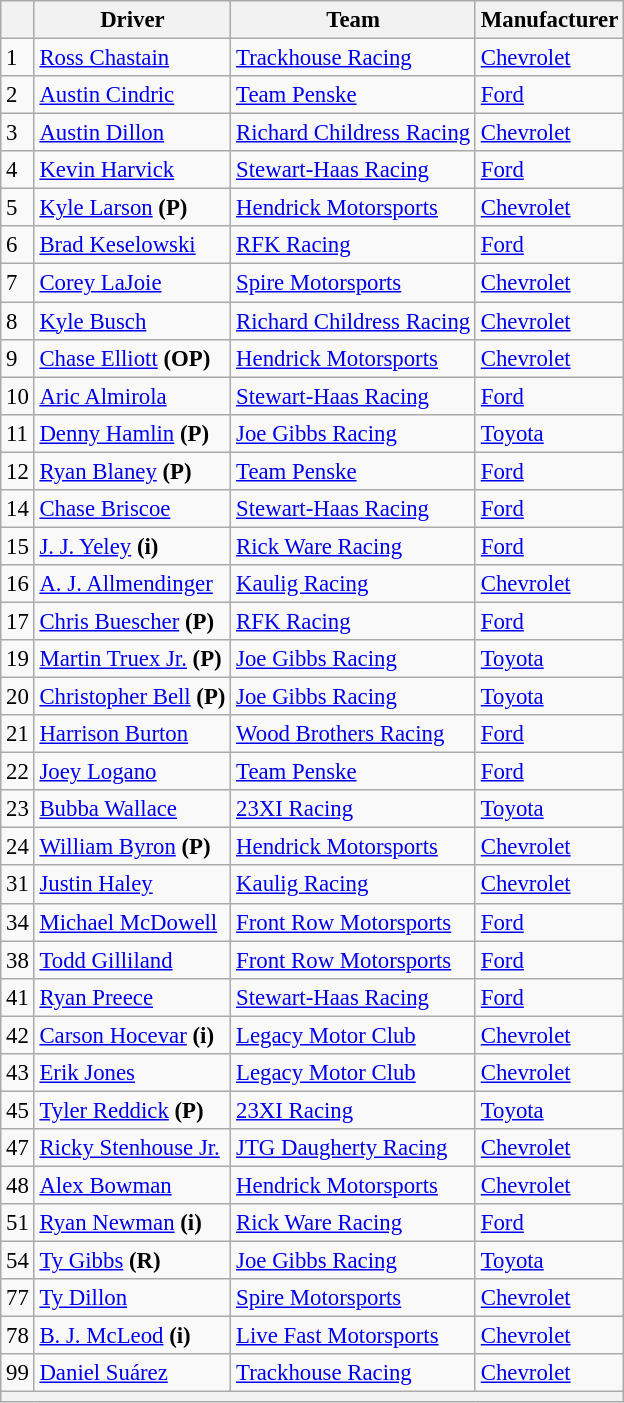<table class="wikitable" style="font-size:95%">
<tr>
<th></th>
<th>Driver</th>
<th>Team</th>
<th>Manufacturer</th>
</tr>
<tr>
<td>1</td>
<td><a href='#'>Ross Chastain</a></td>
<td><a href='#'>Trackhouse Racing</a></td>
<td><a href='#'>Chevrolet</a></td>
</tr>
<tr>
<td>2</td>
<td><a href='#'>Austin Cindric</a></td>
<td><a href='#'>Team Penske</a></td>
<td><a href='#'>Ford</a></td>
</tr>
<tr>
<td>3</td>
<td><a href='#'>Austin Dillon</a></td>
<td><a href='#'>Richard Childress Racing</a></td>
<td><a href='#'>Chevrolet</a></td>
</tr>
<tr>
<td>4</td>
<td><a href='#'>Kevin Harvick</a></td>
<td><a href='#'>Stewart-Haas Racing</a></td>
<td><a href='#'>Ford</a></td>
</tr>
<tr>
<td>5</td>
<td><a href='#'>Kyle Larson</a> <strong>(P)</strong></td>
<td><a href='#'>Hendrick Motorsports</a></td>
<td><a href='#'>Chevrolet</a></td>
</tr>
<tr>
<td>6</td>
<td><a href='#'>Brad Keselowski</a></td>
<td><a href='#'>RFK Racing</a></td>
<td><a href='#'>Ford</a></td>
</tr>
<tr>
<td>7</td>
<td><a href='#'>Corey LaJoie</a></td>
<td><a href='#'>Spire Motorsports</a></td>
<td><a href='#'>Chevrolet</a></td>
</tr>
<tr>
<td>8</td>
<td><a href='#'>Kyle Busch</a></td>
<td><a href='#'>Richard Childress Racing</a></td>
<td><a href='#'>Chevrolet</a></td>
</tr>
<tr>
<td>9</td>
<td><a href='#'>Chase Elliott</a> <strong>(OP)</strong></td>
<td><a href='#'>Hendrick Motorsports</a></td>
<td><a href='#'>Chevrolet</a></td>
</tr>
<tr>
<td>10</td>
<td><a href='#'>Aric Almirola</a></td>
<td><a href='#'>Stewart-Haas Racing</a></td>
<td><a href='#'>Ford</a></td>
</tr>
<tr>
<td>11</td>
<td><a href='#'>Denny Hamlin</a> <strong>(P)</strong></td>
<td><a href='#'>Joe Gibbs Racing</a></td>
<td><a href='#'>Toyota</a></td>
</tr>
<tr>
<td>12</td>
<td><a href='#'>Ryan Blaney</a> <strong>(P)</strong></td>
<td><a href='#'>Team Penske</a></td>
<td><a href='#'>Ford</a></td>
</tr>
<tr>
<td>14</td>
<td><a href='#'>Chase Briscoe</a></td>
<td><a href='#'>Stewart-Haas Racing</a></td>
<td><a href='#'>Ford</a></td>
</tr>
<tr>
<td>15</td>
<td><a href='#'>J. J. Yeley</a> <strong>(i)</strong></td>
<td><a href='#'>Rick Ware Racing</a></td>
<td><a href='#'>Ford</a></td>
</tr>
<tr>
<td>16</td>
<td><a href='#'>A. J. Allmendinger</a></td>
<td><a href='#'>Kaulig Racing</a></td>
<td><a href='#'>Chevrolet</a></td>
</tr>
<tr>
<td>17</td>
<td><a href='#'>Chris Buescher</a> <strong>(P)</strong></td>
<td><a href='#'>RFK Racing</a></td>
<td><a href='#'>Ford</a></td>
</tr>
<tr>
<td>19</td>
<td><a href='#'>Martin Truex Jr.</a> <strong>(P)</strong></td>
<td><a href='#'>Joe Gibbs Racing</a></td>
<td><a href='#'>Toyota</a></td>
</tr>
<tr>
<td>20</td>
<td><a href='#'>Christopher Bell</a> <strong>(P)</strong></td>
<td><a href='#'>Joe Gibbs Racing</a></td>
<td><a href='#'>Toyota</a></td>
</tr>
<tr>
<td>21</td>
<td><a href='#'>Harrison Burton</a></td>
<td><a href='#'>Wood Brothers Racing</a></td>
<td><a href='#'>Ford</a></td>
</tr>
<tr>
<td>22</td>
<td><a href='#'>Joey Logano</a></td>
<td><a href='#'>Team Penske</a></td>
<td><a href='#'>Ford</a></td>
</tr>
<tr>
<td>23</td>
<td><a href='#'>Bubba Wallace</a></td>
<td><a href='#'>23XI Racing</a></td>
<td><a href='#'>Toyota</a></td>
</tr>
<tr>
<td>24</td>
<td><a href='#'>William Byron</a> <strong>(P)</strong></td>
<td><a href='#'>Hendrick Motorsports</a></td>
<td><a href='#'>Chevrolet</a></td>
</tr>
<tr>
<td>31</td>
<td><a href='#'>Justin Haley</a></td>
<td><a href='#'>Kaulig Racing</a></td>
<td><a href='#'>Chevrolet</a></td>
</tr>
<tr>
<td>34</td>
<td><a href='#'>Michael McDowell</a></td>
<td><a href='#'>Front Row Motorsports</a></td>
<td><a href='#'>Ford</a></td>
</tr>
<tr>
<td>38</td>
<td><a href='#'>Todd Gilliland</a></td>
<td><a href='#'>Front Row Motorsports</a></td>
<td><a href='#'>Ford</a></td>
</tr>
<tr>
<td>41</td>
<td><a href='#'>Ryan Preece</a></td>
<td><a href='#'>Stewart-Haas Racing</a></td>
<td><a href='#'>Ford</a></td>
</tr>
<tr>
<td>42</td>
<td><a href='#'>Carson Hocevar</a> <strong>(i)</strong></td>
<td><a href='#'>Legacy Motor Club</a></td>
<td><a href='#'>Chevrolet</a></td>
</tr>
<tr>
<td>43</td>
<td><a href='#'>Erik Jones</a></td>
<td><a href='#'>Legacy Motor Club</a></td>
<td><a href='#'>Chevrolet</a></td>
</tr>
<tr>
<td>45</td>
<td><a href='#'>Tyler Reddick</a> <strong>(P)</strong></td>
<td><a href='#'>23XI Racing</a></td>
<td><a href='#'>Toyota</a></td>
</tr>
<tr>
<td>47</td>
<td nowrap><a href='#'>Ricky Stenhouse Jr.</a></td>
<td><a href='#'>JTG Daugherty Racing</a></td>
<td><a href='#'>Chevrolet</a></td>
</tr>
<tr>
<td>48</td>
<td><a href='#'>Alex Bowman</a></td>
<td><a href='#'>Hendrick Motorsports</a></td>
<td><a href='#'>Chevrolet</a></td>
</tr>
<tr>
<td>51</td>
<td><a href='#'>Ryan Newman</a> <strong>(i)</strong></td>
<td><a href='#'>Rick Ware Racing</a></td>
<td><a href='#'>Ford</a></td>
</tr>
<tr>
<td>54</td>
<td><a href='#'>Ty Gibbs</a> <strong>(R)</strong></td>
<td><a href='#'>Joe Gibbs Racing</a></td>
<td><a href='#'>Toyota</a></td>
</tr>
<tr>
<td>77</td>
<td><a href='#'>Ty Dillon</a></td>
<td><a href='#'>Spire Motorsports</a></td>
<td><a href='#'>Chevrolet</a></td>
</tr>
<tr>
<td>78</td>
<td><a href='#'>B. J. McLeod</a> <strong>(i)</strong></td>
<td><a href='#'>Live Fast Motorsports</a></td>
<td><a href='#'>Chevrolet</a></td>
</tr>
<tr>
<td>99</td>
<td><a href='#'>Daniel Suárez</a></td>
<td><a href='#'>Trackhouse Racing</a></td>
<td><a href='#'>Chevrolet</a></td>
</tr>
<tr>
<th colspan="4"></th>
</tr>
</table>
